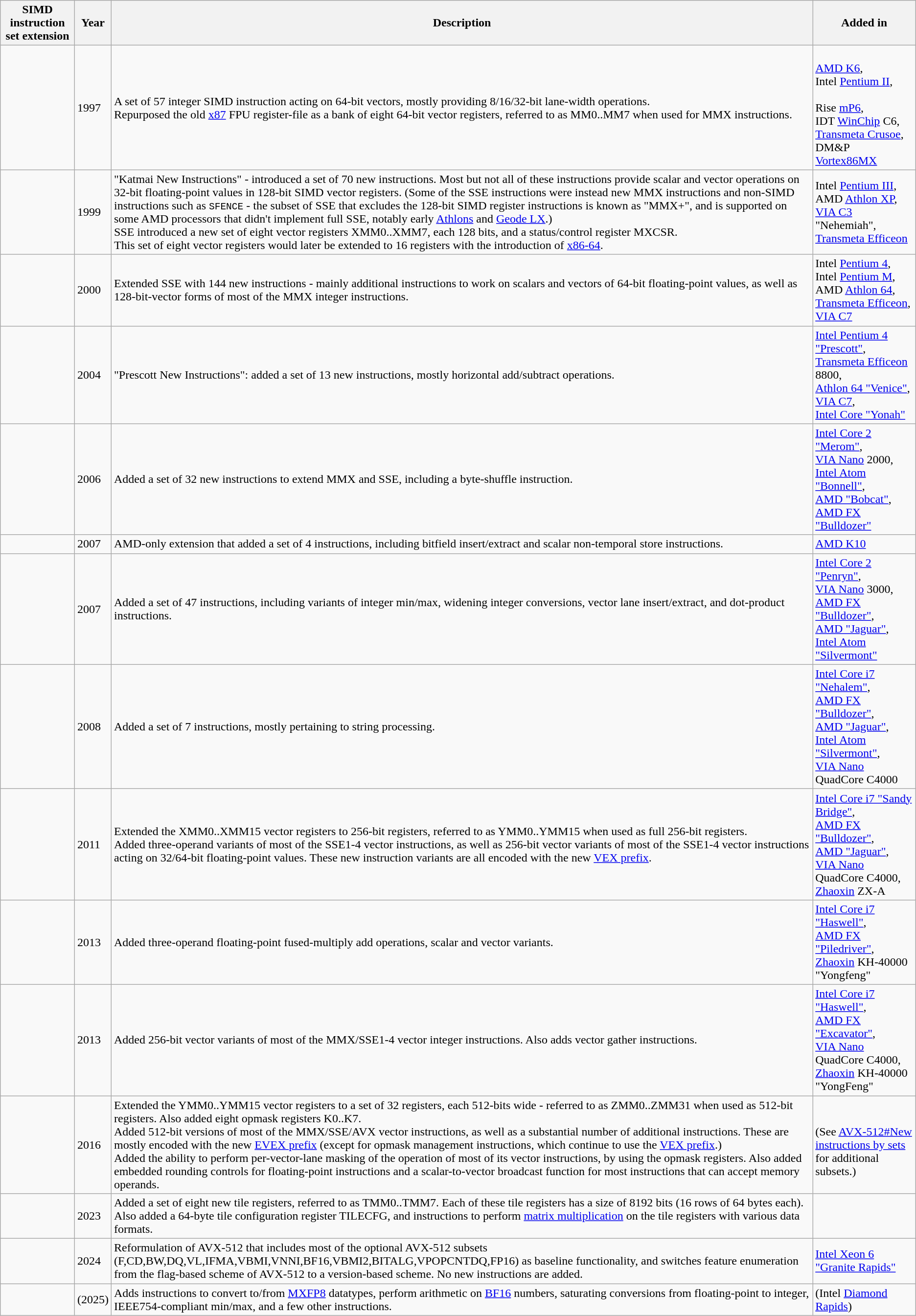<table class="wikitable sortable sticky-header">
<tr>
<th>SIMD instruction set extension</th>
<th>Year</th>
<th>Description</th>
<th>Added in</th>
</tr>
<tr>
<td></td>
<td>1997</td>
<td>A set of 57 integer SIMD instruction acting on 64-bit vectors, mostly providing 8/16/32-bit lane-width operations.<br>Repurposed the old <a href='#'>x87</a> FPU register-file as a bank of eight 64-bit vector registers, referred to as MM0..MM7 when used for MMX instructions.</td>
<td><br><a href='#'>AMD K6</a>,<br>Intel <a href='#'>Pentium II</a>,<br><br>Rise <a href='#'>mP6</a>,<br>IDT <a href='#'>WinChip</a> C6,<br><a href='#'>Transmeta Crusoe</a>,<br>DM&P <a href='#'>Vortex86MX</a></td>
</tr>
<tr>
<td></td>
<td>1999</td>
<td>"Katmai New Instructions" - introduced a set of 70 new instructions. Most but not all of these instructions provide scalar and vector operations on 32-bit floating-point values in 128-bit SIMD vector registers. (Some of the SSE instructions were instead new MMX instructions and non-SIMD instructions such as <code>SFENCE</code> - the subset of SSE that excludes the 128-bit SIMD register instructions is known as "MMX+", and is supported on some AMD processors that didn't implement full SSE, notably early <a href='#'>Athlons</a> and <a href='#'>Geode LX</a>.)<br>SSE introduced a new set of eight vector registers XMM0..XMM7, each 128 bits, and a status/control register MXCSR.<br>This set of eight vector registers would later be extended to 16 registers with the introduction of <a href='#'>x86-64</a>.</td>
<td>Intel <a href='#'>Pentium III</a>,<br>AMD <a href='#'>Athlon XP</a>,<br><a href='#'>VIA C3</a> "Nehemiah",<br><a href='#'>Transmeta Efficeon</a></td>
</tr>
<tr>
<td></td>
<td>2000</td>
<td>Extended SSE with 144 new instructions - mainly additional instructions to work on scalars and vectors of 64-bit floating-point values, as well as 128-bit-vector forms of most of the MMX integer instructions.</td>
<td>Intel <a href='#'>Pentium 4</a>,<br>Intel <a href='#'>Pentium M</a>,<br>AMD <a href='#'>Athlon 64</a>,<br><a href='#'>Transmeta Efficeon</a>,<br><a href='#'>VIA C7</a></td>
</tr>
<tr>
<td></td>
<td>2004</td>
<td>"Prescott New Instructions": added a set of 13 new instructions, mostly horizontal add/subtract operations.</td>
<td><a href='#'>Intel Pentium 4 "Prescott"</a>,<br><a href='#'>Transmeta Efficeon</a> 8800,<br><a href='#'>Athlon 64 "Venice"</a>,<br><a href='#'>VIA C7</a>,<br><a href='#'>Intel Core "Yonah"</a></td>
</tr>
<tr>
<td></td>
<td>2006</td>
<td>Added a set of 32 new instructions to extend MMX and SSE, including a byte-shuffle instruction.</td>
<td><a href='#'>Intel Core 2 "Merom"</a>,<br><a href='#'>VIA Nano</a> 2000,<br><a href='#'>Intel Atom "Bonnell"</a>,<br><a href='#'>AMD "Bobcat"</a>,<br><a href='#'>AMD FX "Bulldozer"</a></td>
</tr>
<tr>
<td></td>
<td>2007</td>
<td>AMD-only extension that added a set of 4 instructions, including bitfield insert/extract and scalar non-temporal store instructions.</td>
<td><a href='#'>AMD K10</a></td>
</tr>
<tr>
<td></td>
<td>2007</td>
<td>Added a set of 47 instructions, including variants of integer min/max, widening integer conversions, vector lane insert/extract, and dot-product instructions.</td>
<td><a href='#'>Intel Core 2 "Penryn"</a>,<br><a href='#'>VIA Nano</a> 3000,<br><a href='#'>AMD FX "Bulldozer"</a>,<br><a href='#'>AMD "Jaguar"</a>,<br><a href='#'>Intel Atom "Silvermont"</a></td>
</tr>
<tr>
<td></td>
<td>2008</td>
<td>Added a set of 7 instructions, mostly pertaining to string processing.</td>
<td><a href='#'>Intel Core i7 "Nehalem"</a>,<br><a href='#'>AMD FX "Bulldozer"</a>,<br><a href='#'>AMD "Jaguar"</a>,<br><a href='#'>Intel Atom "Silvermont"</a>,<br><a href='#'>VIA Nano</a> QuadCore C4000</td>
</tr>
<tr>
<td></td>
<td>2011</td>
<td>Extended the XMM0..XMM15 vector registers to 256-bit registers, referred to as YMM0..YMM15 when used as full 256-bit registers.<br>Added three-operand variants of most of the SSE1-4 vector instructions, as well as 256-bit vector variants of most of the SSE1-4 vector instructions acting on 32/64-bit floating-point values. These new instruction variants are all encoded with the new <a href='#'>VEX prefix</a>.</td>
<td><a href='#'>Intel Core i7 "Sandy Bridge"</a>,<br><a href='#'>AMD FX "Bulldozer"</a>,<br><a href='#'>AMD "Jaguar"</a>,<br><a href='#'>VIA Nano</a> QuadCore C4000,<br><a href='#'>Zhaoxin</a> ZX-A</td>
</tr>
<tr>
<td></td>
<td>2013</td>
<td>Added three-operand floating-point fused-multiply add operations, scalar and vector variants.</td>
<td><a href='#'>Intel Core i7 "Haswell"</a>,<br><a href='#'>AMD FX "Piledriver"</a>,<br><a href='#'>Zhaoxin</a> KH-40000 "Yongfeng"</td>
</tr>
<tr>
<td></td>
<td>2013</td>
<td>Added 256-bit vector variants of most of the MMX/SSE1-4 vector integer instructions. Also adds vector gather instructions.</td>
<td><a href='#'>Intel Core i7 "Haswell"</a>,<br><a href='#'>AMD FX "Excavator"</a>,<br><a href='#'>VIA Nano</a> QuadCore C4000,<br><a href='#'>Zhaoxin</a> KH-40000 "YongFeng"</td>
</tr>
<tr>
<td></td>
<td>2016</td>
<td>Extended the YMM0..YMM15 vector registers to a set of 32 registers, each 512-bits wide - referred to as ZMM0..ZMM31 when used as 512-bit registers. Also added eight opmask registers K0..K7.<br>Added 512-bit versions of most of the MMX/SSE/AVX vector instructions, as well as a substantial number of additional instructions. These are mostly encoded with the new <a href='#'>EVEX prefix</a> (except for opmask management instructions, which continue to use the <a href='#'>VEX prefix</a>.)<br>Added the ability to perform per-vector-lane masking of the operation of most of its vector instructions, by using the opmask registers. Also added embedded rounding controls for floating-point instructions and a scalar-to-vector broadcast function for most instructions that can accept memory operands.</td>
<td><br>(See <a href='#'>AVX-512#New instructions by sets</a> for additional subsets.)</td>
</tr>
<tr>
<td></td>
<td>2023</td>
<td>Added a set of eight new tile registers, referred to as TMM0..TMM7. Each of these tile registers has a size of 8192 bits (16 rows of 64 bytes each). Also added a 64-byte tile configuration register TILECFG, and instructions to perform <a href='#'>matrix multiplication</a> on the tile registers with various data formats.</td>
<td></td>
</tr>
<tr>
<td></td>
<td>2024</td>
<td>Reformulation of AVX-512 that includes most of the optional AVX-512 subsets (F,CD,BW,DQ,VL,IFMA,VBMI,VNNI,BF16,VBMI2,BITALG,VPOPCNTDQ,FP16) as baseline functionality, and switches feature enumeration from the flag-based scheme of AVX-512 to a version-based scheme. No new instructions are added.</td>
<td><a href='#'>Intel Xeon 6 "Granite Rapids"</a></td>
</tr>
<tr>
<td></td>
<td>(2025)</td>
<td>Adds instructions to convert to/from <a href='#'>MXFP8</a> datatypes, perform arithmetic on <a href='#'>BF16</a> numbers, saturating conversions from floating-point to integer, IEEE754-compliant min/max, and a few other instructions.</td>
<td>(Intel <a href='#'>Diamond Rapids</a>)</td>
</tr>
</table>
